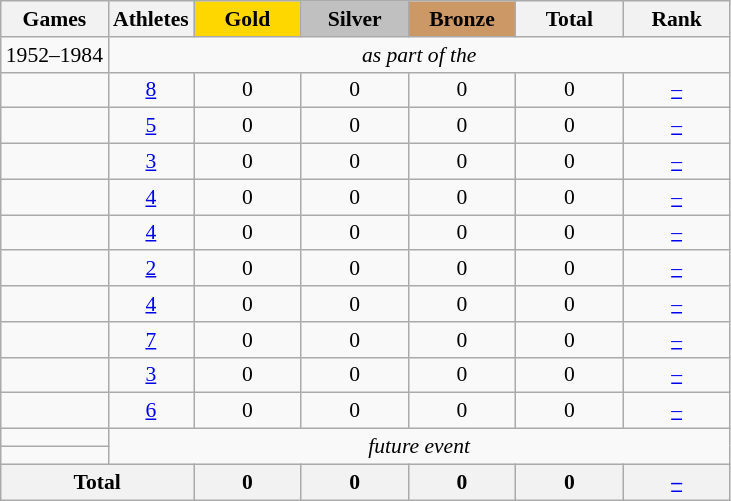<table class="wikitable" style="text-align:center; font-size:90%;">
<tr>
<th>Games</th>
<th>Athletes</th>
<td style="background:gold; width:4.5em; font-weight:bold;">Gold</td>
<td style="background:silver; width:4.5em; font-weight:bold;">Silver</td>
<td style="background:#cc9966; width:4.5em; font-weight:bold;">Bronze</td>
<th style="width:4.5em; font-weight:bold;">Total</th>
<th style="width:4.5em; font-weight:bold;">Rank</th>
</tr>
<tr>
<td align=left>1952–1984</td>
<td colspan=6><em>as part of the </em></td>
</tr>
<tr>
<td align=left></td>
<td><a href='#'>8</a></td>
<td>0</td>
<td>0</td>
<td>0</td>
<td>0</td>
<td><a href='#'>–</a></td>
</tr>
<tr>
<td align=left></td>
<td><a href='#'>5</a></td>
<td>0</td>
<td>0</td>
<td>0</td>
<td>0</td>
<td><a href='#'>–</a></td>
</tr>
<tr>
<td align=left></td>
<td><a href='#'>3</a></td>
<td>0</td>
<td>0</td>
<td>0</td>
<td>0</td>
<td><a href='#'>–</a></td>
</tr>
<tr>
<td align=left></td>
<td><a href='#'>4</a></td>
<td>0</td>
<td>0</td>
<td>0</td>
<td>0</td>
<td><a href='#'>–</a></td>
</tr>
<tr>
<td align=left></td>
<td><a href='#'>4</a></td>
<td>0</td>
<td>0</td>
<td>0</td>
<td>0</td>
<td><a href='#'>–</a></td>
</tr>
<tr>
<td align=left></td>
<td><a href='#'>2</a></td>
<td>0</td>
<td>0</td>
<td>0</td>
<td>0</td>
<td><a href='#'>–</a></td>
</tr>
<tr>
<td align=left></td>
<td><a href='#'>4</a></td>
<td>0</td>
<td>0</td>
<td>0</td>
<td>0</td>
<td><a href='#'>–</a></td>
</tr>
<tr>
<td align=left></td>
<td><a href='#'>7</a></td>
<td>0</td>
<td>0</td>
<td>0</td>
<td>0</td>
<td><a href='#'>–</a></td>
</tr>
<tr>
<td align=left></td>
<td><a href='#'>3</a></td>
<td>0</td>
<td>0</td>
<td>0</td>
<td>0</td>
<td><a href='#'>–</a></td>
</tr>
<tr>
<td align=left></td>
<td><a href='#'>6</a></td>
<td>0</td>
<td>0</td>
<td>0</td>
<td>0</td>
<td><a href='#'>–</a></td>
</tr>
<tr>
<td align=left></td>
<td colspan=6; rowspan=2><em>future event</em></td>
</tr>
<tr>
<td align=left></td>
</tr>
<tr>
<th colspan=2>Total</th>
<th>0</th>
<th>0</th>
<th>0</th>
<th>0</th>
<th><a href='#'>–</a></th>
</tr>
</table>
